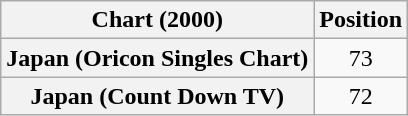<table class="wikitable sortable plainrowheaders" style="text-align:center">
<tr>
<th scope="col">Chart (2000)</th>
<th scope="col">Position</th>
</tr>
<tr>
<th scope="row">Japan (Oricon Singles Chart)</th>
<td>73</td>
</tr>
<tr>
<th scope="row">Japan (Count Down TV)</th>
<td>72</td>
</tr>
</table>
